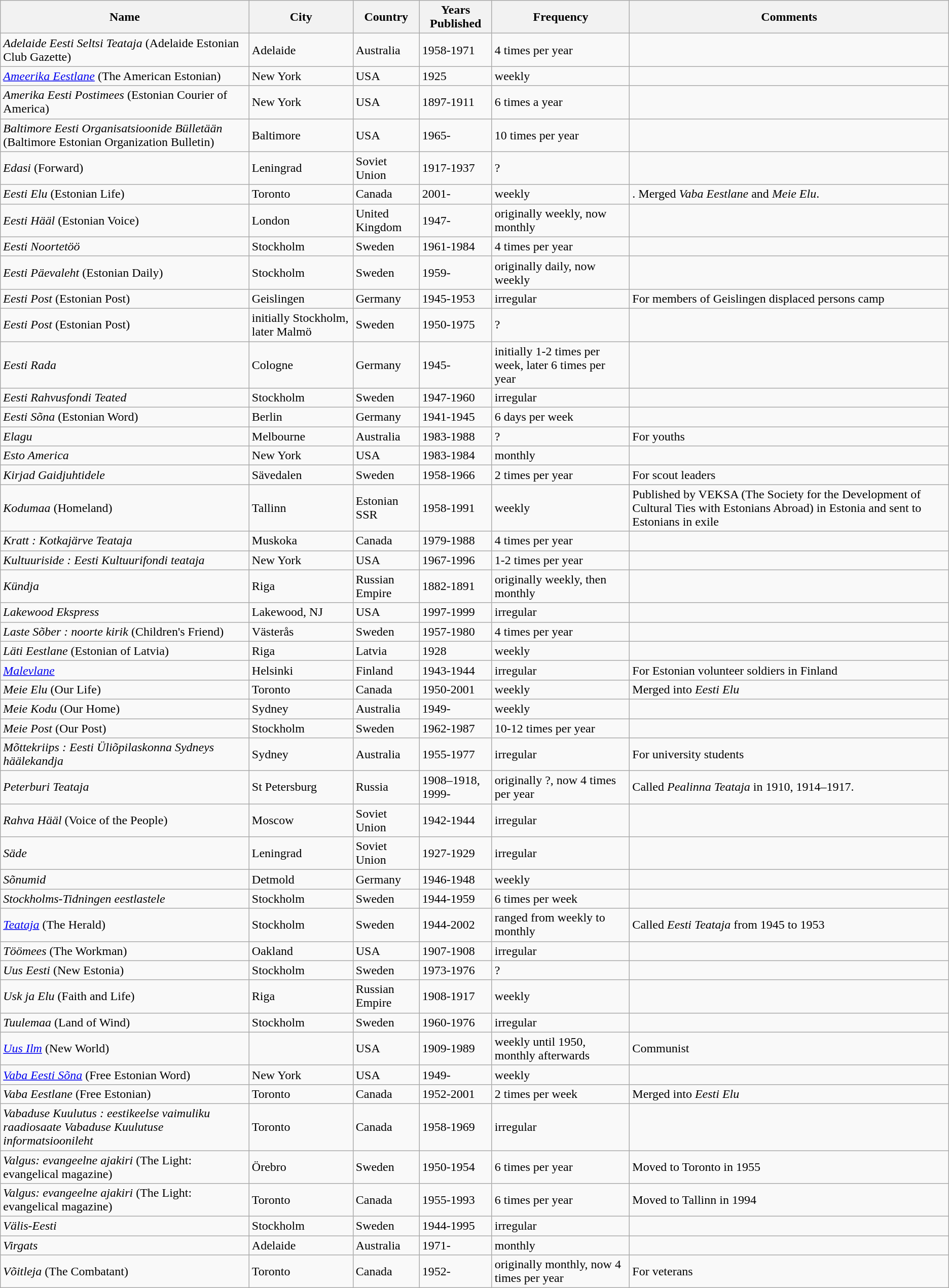<table class="wikitable sortable">
<tr>
<th>Name</th>
<th>City</th>
<th>Country</th>
<th>Years Published</th>
<th>Frequency</th>
<th>Comments</th>
</tr>
<tr>
<td><em>Adelaide Eesti Seltsi Teataja</em> (Adelaide Estonian Club Gazette)</td>
<td>Adelaide</td>
<td>Australia</td>
<td>1958-1971</td>
<td>4 times per year</td>
</tr>
<tr>
<td><em><a href='#'>Ameerika Eestlane</a></em> (The American Estonian)</td>
<td>New York</td>
<td>USA</td>
<td>1925</td>
<td>weekly</td>
<td></td>
</tr>
<tr>
<td><em>Amerika Eesti Postimees</em> (Estonian Courier of America)</td>
<td>New York</td>
<td>USA</td>
<td>1897-1911</td>
<td>6 times a year</td>
<td></td>
</tr>
<tr>
<td><em>Baltimore Eesti Organisatsioonide Bülletään</em> (Baltimore Estonian Organization Bulletin)</td>
<td>Baltimore</td>
<td>USA</td>
<td>1965-</td>
<td>10 times per year</td>
</tr>
<tr>
<td><em>Edasi</em> (Forward)</td>
<td>Leningrad</td>
<td>Soviet Union</td>
<td>1917-1937</td>
<td>?</td>
<td></td>
</tr>
<tr>
<td><em>Eesti Elu</em> (Estonian Life)</td>
<td>Toronto</td>
<td>Canada</td>
<td>2001-</td>
<td>weekly</td>
<td>.  Merged <em>Vaba Eestlane</em> and <em>Meie Elu</em>.</td>
</tr>
<tr>
<td><em>Eesti Hääl</em> (Estonian Voice)</td>
<td>London</td>
<td>United Kingdom</td>
<td>1947-</td>
<td>originally weekly, now monthly</td>
<td></td>
</tr>
<tr>
<td><em>Eesti Noortetöö</em></td>
<td>Stockholm</td>
<td>Sweden</td>
<td>1961-1984</td>
<td>4 times per year</td>
<td></td>
</tr>
<tr>
<td><em>Eesti Päevaleht</em> (Estonian Daily)</td>
<td>Stockholm</td>
<td>Sweden</td>
<td>1959-</td>
<td>originally daily, now weekly</td>
<td></td>
</tr>
<tr>
<td><em>Eesti Post</em> (Estonian Post)</td>
<td>Geislingen</td>
<td>Germany</td>
<td>1945-1953</td>
<td>irregular</td>
<td>For members of Geislingen displaced persons camp</td>
</tr>
<tr>
<td><em>Eesti Post</em> (Estonian Post)</td>
<td>initially Stockholm, later Malmö</td>
<td>Sweden</td>
<td>1950-1975</td>
<td>?</td>
<td></td>
</tr>
<tr>
<td><em>Eesti Rada</em></td>
<td>Cologne</td>
<td>Germany</td>
<td>1945-</td>
<td>initially 1-2 times per week, later 6 times per year</td>
<td></td>
</tr>
<tr>
<td><em>Eesti Rahvusfondi Teated</em></td>
<td>Stockholm</td>
<td>Sweden</td>
<td>1947-1960</td>
<td>irregular</td>
<td></td>
</tr>
<tr>
<td><em>Eesti Sõna</em> (Estonian Word)</td>
<td>Berlin</td>
<td>Germany</td>
<td>1941-1945</td>
<td>6 days per week</td>
<td></td>
</tr>
<tr>
<td><em>Elagu</em></td>
<td>Melbourne</td>
<td>Australia</td>
<td>1983-1988</td>
<td>?</td>
<td>For youths</td>
</tr>
<tr>
<td><em>Esto America</em></td>
<td>New York</td>
<td>USA</td>
<td>1983-1984</td>
<td>monthly</td>
<td></td>
</tr>
<tr>
<td><em>Kirjad Gaidjuhtidele</em></td>
<td>Sävedalen</td>
<td>Sweden</td>
<td>1958-1966</td>
<td>2 times per year</td>
<td>For scout leaders</td>
</tr>
<tr>
<td><em>Kodumaa</em> (Homeland)</td>
<td>Tallinn</td>
<td>Estonian SSR</td>
<td>1958-1991</td>
<td>weekly</td>
<td>Published by VEKSA (The Society for the Development of Cultural Ties with Estonians Abroad) in Estonia and sent to Estonians in exile</td>
</tr>
<tr>
<td><em>Kratt : Kotkajärve Teataja</em></td>
<td>Muskoka</td>
<td>Canada</td>
<td>1979-1988</td>
<td>4 times per year</td>
<td></td>
</tr>
<tr>
<td><em>Kultuuriside : Eesti Kultuurifondi teataja</em></td>
<td>New York</td>
<td>USA</td>
<td>1967-1996</td>
<td>1-2 times per year</td>
</tr>
<tr>
<td><em>Kündja</em></td>
<td>Riga</td>
<td>Russian Empire</td>
<td>1882-1891</td>
<td>originally weekly, then monthly</td>
<td></td>
</tr>
<tr>
<td><em>Lakewood Ekspress</em></td>
<td>Lakewood, NJ</td>
<td>USA</td>
<td>1997-1999</td>
<td>irregular</td>
<td></td>
</tr>
<tr>
<td><em>Laste Sõber : noorte kirik</em> (Children's Friend)</td>
<td>Västerås</td>
<td>Sweden</td>
<td>1957-1980</td>
<td>4 times per year</td>
<td></td>
</tr>
<tr>
<td><em>Läti Eestlane</em> (Estonian of Latvia)</td>
<td>Riga</td>
<td>Latvia</td>
<td>1928</td>
<td>weekly</td>
<td></td>
</tr>
<tr>
<td><em><a href='#'>Malevlane</a></em></td>
<td>Helsinki</td>
<td>Finland</td>
<td>1943-1944</td>
<td>irregular</td>
<td>For Estonian volunteer soldiers in Finland</td>
</tr>
<tr>
<td><em>Meie Elu</em> (Our Life)</td>
<td>Toronto</td>
<td>Canada</td>
<td>1950-2001</td>
<td>weekly</td>
<td>Merged into <em>Eesti Elu</em></td>
</tr>
<tr>
<td><em>Meie Kodu</em> (Our Home)</td>
<td>Sydney</td>
<td>Australia</td>
<td>1949-</td>
<td>weekly</td>
<td></td>
</tr>
<tr>
<td><em>Meie Post</em> (Our Post)</td>
<td>Stockholm</td>
<td>Sweden</td>
<td>1962-1987</td>
<td>10-12 times per year</td>
<td></td>
</tr>
<tr>
<td><em>Mõttekriips : Eesti Üliõpilaskonna Sydneys häälekandja</em></td>
<td>Sydney</td>
<td>Australia</td>
<td>1955-1977</td>
<td>irregular</td>
<td>For university students</td>
</tr>
<tr>
<td><em>Peterburi Teataja</em></td>
<td>St Petersburg</td>
<td>Russia</td>
<td>1908–1918, 1999-</td>
<td>originally ?, now 4 times per year</td>
<td>Called <em>Pealinna Teataja</em> in 1910, 1914–1917.  </td>
</tr>
<tr>
<td><em>Rahva Hääl</em> (Voice of the People)</td>
<td>Moscow</td>
<td>Soviet Union</td>
<td>1942-1944</td>
<td>irregular</td>
<td></td>
</tr>
<tr>
<td><em>Säde</em></td>
<td>Leningrad</td>
<td>Soviet Union</td>
<td>1927-1929</td>
<td>irregular</td>
<td></td>
</tr>
<tr>
<td><em>Sõnumid</em></td>
<td>Detmold</td>
<td>Germany</td>
<td>1946-1948</td>
<td>weekly</td>
<td></td>
</tr>
<tr>
<td><em>Stockholms-Tidningen eestlastele</em></td>
<td>Stockholm</td>
<td>Sweden</td>
<td>1944-1959</td>
<td>6 times per week</td>
<td></td>
</tr>
<tr>
<td><em><a href='#'>Teataja</a></em> (The Herald)</td>
<td>Stockholm</td>
<td>Sweden</td>
<td>1944-2002</td>
<td>ranged from weekly to monthly</td>
<td>Called <em>Eesti Teataja</em> from 1945 to 1953</td>
</tr>
<tr>
<td><em>Töömees</em> (The Workman)</td>
<td>Oakland</td>
<td>USA</td>
<td>1907-1908</td>
<td>irregular</td>
</tr>
<tr>
<td><em>Uus Eesti</em> (New Estonia)</td>
<td>Stockholm</td>
<td>Sweden</td>
<td>1973-1976</td>
<td>?</td>
<td></td>
</tr>
<tr>
<td><em>Usk ja Elu</em> (Faith and Life)</td>
<td>Riga</td>
<td>Russian Empire</td>
<td>1908-1917</td>
<td>weekly</td>
<td></td>
</tr>
<tr>
<td><em>Tuulemaa</em> (Land of Wind)</td>
<td>Stockholm</td>
<td>Sweden</td>
<td>1960-1976</td>
<td>irregular</td>
<td></td>
</tr>
<tr>
<td><em><a href='#'>Uus Ilm</a></em> (New World)</td>
<td></td>
<td>USA</td>
<td>1909-1989</td>
<td>weekly until 1950, monthly afterwards</td>
<td>Communist</td>
</tr>
<tr>
<td><em><a href='#'>Vaba Eesti Sõna</a></em> (Free Estonian Word)</td>
<td>New York</td>
<td>USA</td>
<td>1949-</td>
<td>weekly</td>
<td></td>
</tr>
<tr>
<td><em>Vaba Eestlane</em> (Free Estonian)</td>
<td>Toronto</td>
<td>Canada</td>
<td>1952-2001</td>
<td>2 times per week</td>
<td>Merged into <em>Eesti Elu</em></td>
</tr>
<tr>
<td><em>Vabaduse Kuulutus : eestikeelse vaimuliku raadiosaate Vabaduse Kuulutuse informatsioonileht</em></td>
<td>Toronto</td>
<td>Canada</td>
<td>1958-1969</td>
<td>irregular</td>
<td></td>
</tr>
<tr>
<td><em>Valgus: evangeelne ajakiri</em> (The Light:  evangelical magazine)</td>
<td>Örebro</td>
<td>Sweden</td>
<td>1950-1954</td>
<td>6 times per year</td>
<td>Moved to Toronto in 1955</td>
</tr>
<tr>
<td><em>Valgus: evangeelne ajakiri</em> (The Light:  evangelical magazine)</td>
<td>Toronto</td>
<td>Canada</td>
<td>1955-1993</td>
<td>6 times per year</td>
<td>Moved to Tallinn in 1994</td>
</tr>
<tr>
<td><em>Välis-Eesti</em></td>
<td>Stockholm</td>
<td>Sweden</td>
<td>1944-1995</td>
<td>irregular</td>
<td></td>
</tr>
<tr>
<td><em>Virgats</em></td>
<td>Adelaide</td>
<td>Australia</td>
<td>1971-</td>
<td>monthly</td>
<td></td>
</tr>
<tr>
<td><em>Võitleja</em> (The Combatant)</td>
<td>Toronto</td>
<td>Canada</td>
<td>1952-</td>
<td>originally monthly, now 4 times per year</td>
<td>For veterans</td>
</tr>
</table>
